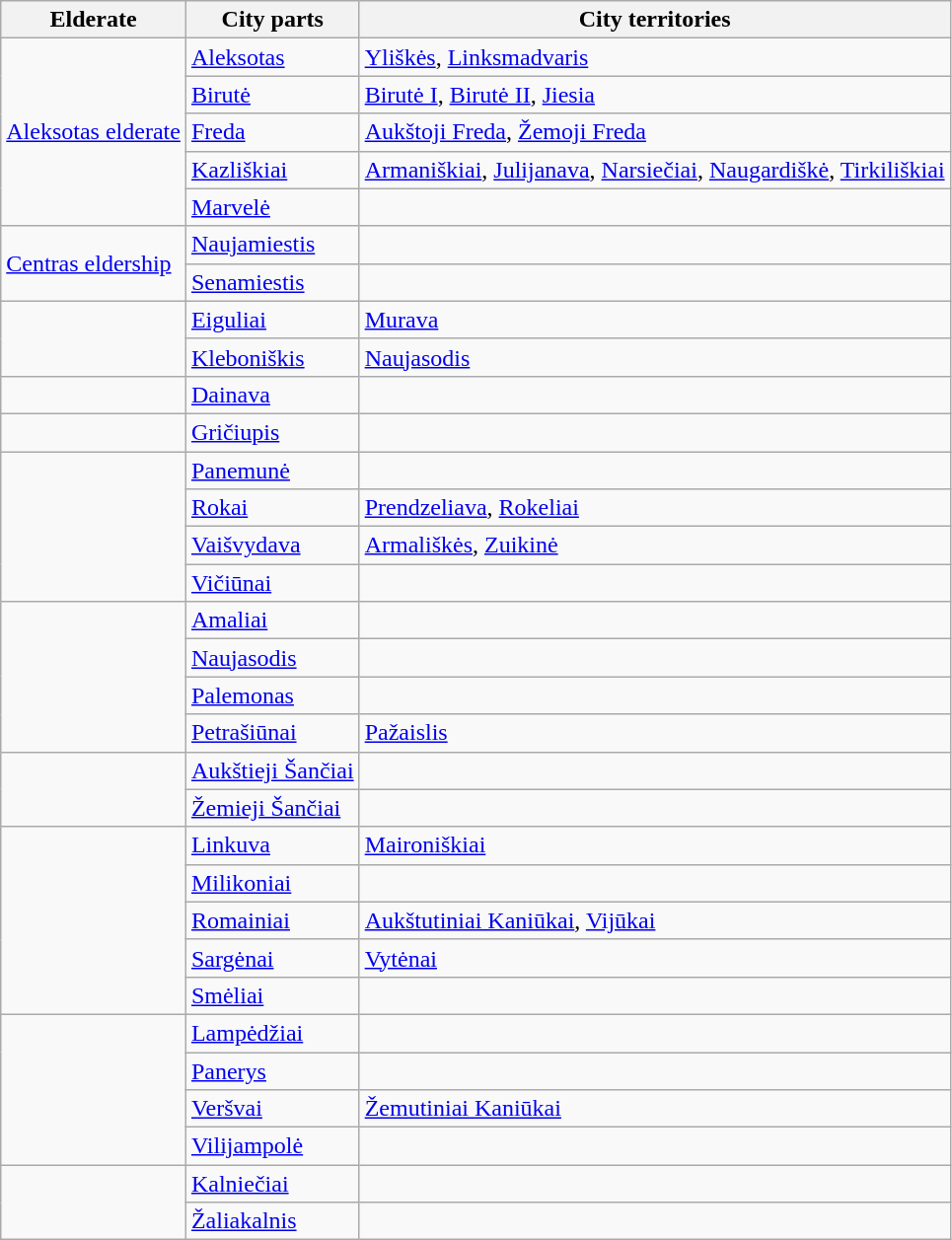<table class=wikitable>
<tr>
<th>Elderate</th>
<th>City parts</th>
<th>City territories</th>
</tr>
<tr>
<td rowspan=5><a href='#'>Aleksotas elderate</a></td>
<td><a href='#'>Aleksotas</a></td>
<td><a href='#'>Yliškės</a>, <a href='#'>Linksmadvaris</a></td>
</tr>
<tr>
<td><a href='#'>Birutė</a></td>
<td><a href='#'>Birutė I</a>, <a href='#'>Birutė II</a>, <a href='#'>Jiesia</a></td>
</tr>
<tr>
<td><a href='#'>Freda</a></td>
<td><a href='#'>Aukštoji Freda</a>, <a href='#'>Žemoji Freda</a></td>
</tr>
<tr>
<td><a href='#'>Kazliškiai</a></td>
<td><a href='#'>Armaniškiai</a>, <a href='#'>Julijanava</a>, <a href='#'>Narsiečiai</a>, <a href='#'>Naugardiškė</a>, <a href='#'>Tirkiliškiai</a></td>
</tr>
<tr>
<td><a href='#'>Marvelė</a></td>
<td></td>
</tr>
<tr>
<td rowspan=2><a href='#'>Centras eldership</a></td>
<td><a href='#'>Naujamiestis</a></td>
<td></td>
</tr>
<tr>
<td><a href='#'>Senamiestis</a></td>
<td></td>
</tr>
<tr>
<td rowspan=2></td>
<td><a href='#'>Eiguliai</a></td>
<td><a href='#'>Murava</a></td>
</tr>
<tr>
<td><a href='#'>Kleboniškis</a></td>
<td><a href='#'>Naujasodis</a></td>
</tr>
<tr>
<td></td>
<td><a href='#'>Dainava</a></td>
<td></td>
</tr>
<tr>
<td> </td>
<td><a href='#'>Gričiupis</a></td>
<td></td>
</tr>
<tr>
<td rowspan=4></td>
<td><a href='#'>Panemunė</a></td>
<td></td>
</tr>
<tr>
<td><a href='#'>Rokai</a></td>
<td><a href='#'>Prendzeliava</a>, <a href='#'>Rokeliai</a></td>
</tr>
<tr>
<td><a href='#'>Vaišvydava</a></td>
<td><a href='#'>Armališkės</a>, <a href='#'>Zuikinė</a></td>
</tr>
<tr>
<td><a href='#'>Vičiūnai</a></td>
<td></td>
</tr>
<tr>
<td rowspan=4></td>
<td><a href='#'>Amaliai</a></td>
<td></td>
</tr>
<tr>
<td><a href='#'>Naujasodis</a></td>
<td></td>
</tr>
<tr>
<td><a href='#'>Palemonas</a></td>
<td></td>
</tr>
<tr>
<td><a href='#'>Petrašiūnai</a></td>
<td><a href='#'>Pažaislis</a></td>
</tr>
<tr>
<td rowspan=2></td>
<td><a href='#'>Aukštieji Šančiai</a></td>
<td></td>
</tr>
<tr>
<td><a href='#'>Žemieji Šančiai</a></td>
<td></td>
</tr>
<tr>
<td rowspan=5></td>
<td><a href='#'>Linkuva</a></td>
<td><a href='#'>Maironiškiai</a></td>
</tr>
<tr>
<td><a href='#'>Milikoniai</a></td>
<td></td>
</tr>
<tr>
<td><a href='#'>Romainiai</a></td>
<td><a href='#'>Aukštutiniai Kaniūkai</a>, <a href='#'>Vijūkai</a></td>
</tr>
<tr>
<td><a href='#'>Sargėnai</a></td>
<td><a href='#'>Vytėnai</a></td>
</tr>
<tr>
<td><a href='#'>Smėliai</a></td>
<td></td>
</tr>
<tr>
<td rowspan=4></td>
<td><a href='#'>Lampėdžiai</a></td>
<td></td>
</tr>
<tr>
<td><a href='#'>Panerys</a></td>
<td></td>
</tr>
<tr>
<td><a href='#'>Veršvai</a></td>
<td><a href='#'>Žemutiniai Kaniūkai</a></td>
</tr>
<tr>
<td><a href='#'>Vilijampolė</a></td>
<td></td>
</tr>
<tr>
<td rowspan=2></td>
<td><a href='#'>Kalniečiai</a></td>
<td></td>
</tr>
<tr>
<td><a href='#'>Žaliakalnis</a></td>
<td></td>
</tr>
</table>
